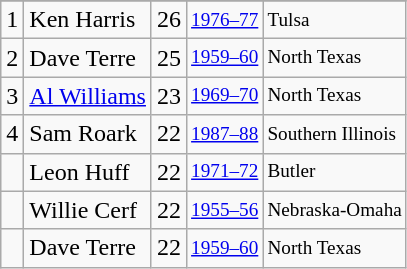<table class="wikitable">
<tr>
</tr>
<tr>
<td>1</td>
<td>Ken Harris</td>
<td>26</td>
<td style="font-size:80%;"><a href='#'>1976–77</a></td>
<td style="font-size:80%;">Tulsa</td>
</tr>
<tr>
<td>2</td>
<td>Dave Terre</td>
<td>25</td>
<td style="font-size:80%;"><a href='#'>1959–60</a></td>
<td style="font-size:80%;">North Texas</td>
</tr>
<tr>
<td>3</td>
<td><a href='#'>Al Williams</a></td>
<td>23</td>
<td style="font-size:80%;"><a href='#'>1969–70</a></td>
<td style="font-size:80%;">North Texas</td>
</tr>
<tr>
<td>4</td>
<td>Sam Roark</td>
<td>22</td>
<td style="font-size:80%;"><a href='#'>1987–88</a></td>
<td style="font-size:80%;">Southern Illinois</td>
</tr>
<tr>
<td></td>
<td>Leon Huff</td>
<td>22</td>
<td style="font-size:80%;"><a href='#'>1971–72</a></td>
<td style="font-size:80%;">Butler</td>
</tr>
<tr>
<td></td>
<td>Willie Cerf</td>
<td>22</td>
<td style="font-size:80%;"><a href='#'>1955–56</a></td>
<td style="font-size:80%;">Nebraska-Omaha</td>
</tr>
<tr>
<td></td>
<td>Dave Terre</td>
<td>22</td>
<td style="font-size:80%;"><a href='#'>1959–60</a></td>
<td style="font-size:80%;">North Texas</td>
</tr>
</table>
